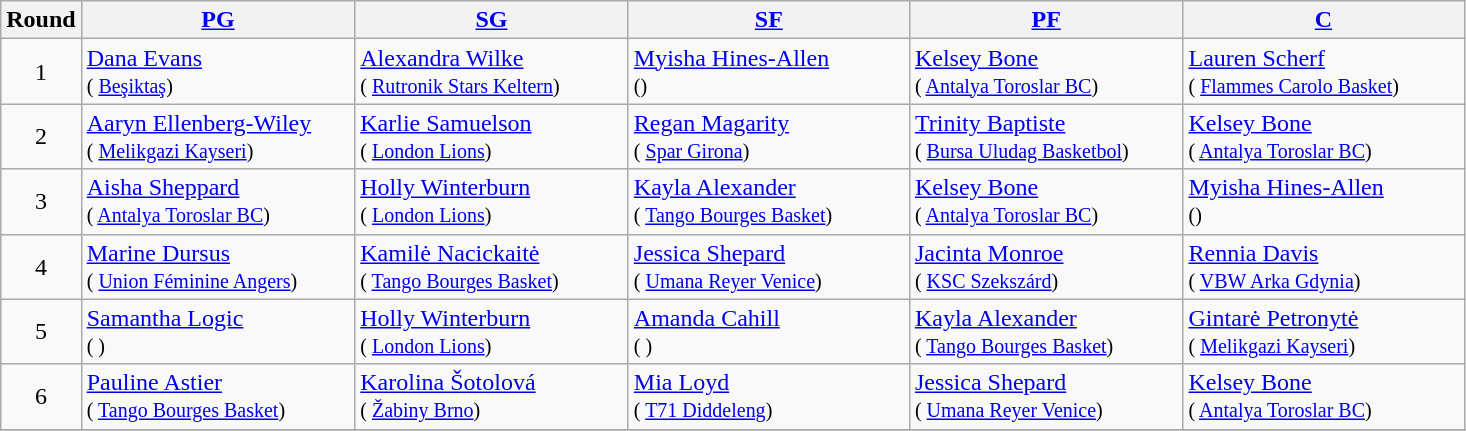<table class="wikitable sortable" style="text-align: center;">
<tr>
<th>Round</th>
<th style="width:175px;"><a href='#'>PG</a></th>
<th style="width:175px;"><a href='#'>SG</a></th>
<th style="width:180px;"><a href='#'>SF</a></th>
<th style="width:175px;"><a href='#'>PF</a></th>
<th style="width:180px;"><a href='#'>C</a></th>
</tr>
<tr>
<td>1</td>
<td style="text-align:left;"> <a href='#'>Dana Evans</a><br><small>( <a href='#'>Beşiktaş</a>)</small></td>
<td style="text-align:left;"> <a href='#'>Alexandra Wilke</a><br><small>( <a href='#'>Rutronik Stars Keltern</a>)</small></td>
<td style="text-align:left;"> <a href='#'>Myisha Hines-Allen</a><br><small>()</small></td>
<td style="text-align:left;"> <a href='#'>Kelsey Bone</a><br><small>( <a href='#'>Antalya Toroslar BC</a>)</small></td>
<td style="text-align:left;"> <a href='#'>Lauren Scherf</a><br><small>( <a href='#'>Flammes Carolo Basket</a>)</small></td>
</tr>
<tr>
<td>2</td>
<td style="text-align:left;"> <a href='#'>Aaryn Ellenberg-Wiley</a><br><small>( <a href='#'>Melikgazi Kayseri</a>)</small></td>
<td style="text-align:left;"> <a href='#'>Karlie Samuelson</a><br><small>( <a href='#'>London Lions</a>)</small></td>
<td style="text-align:left;"> <a href='#'>Regan Magarity</a><br><small>( <a href='#'>Spar Girona</a>)</small></td>
<td style="text-align:left;"> <a href='#'>Trinity Baptiste</a><br><small>( <a href='#'>Bursa Uludag Basketbol</a>)</small></td>
<td style="text-align:left;"> <a href='#'>Kelsey Bone</a><br><small>( <a href='#'>Antalya Toroslar BC</a>)</small></td>
</tr>
<tr>
<td>3</td>
<td style="text-align:left;"> <a href='#'>Aisha Sheppard</a><br><small>( <a href='#'>Antalya Toroslar BC</a>)</small></td>
<td style="text-align:left;"> <a href='#'>Holly Winterburn</a><br><small>(  <a href='#'>London Lions</a>)</small></td>
<td style="text-align:left;"> <a href='#'>Kayla Alexander</a><br><small>( <a href='#'>Tango Bourges Basket</a>)</small></td>
<td style="text-align:left;"> <a href='#'>Kelsey Bone</a><br><small>( <a href='#'>Antalya Toroslar BC</a>)</small></td>
<td style="text-align:left;"> <a href='#'>Myisha Hines-Allen</a><br><small>()</small></td>
</tr>
<tr>
<td>4</td>
<td style="text-align:left;"> <a href='#'>Marine Dursus</a><br><small>( <a href='#'>Union Féminine Angers</a>)</small></td>
<td style="text-align:left;"> <a href='#'>Kamilė Nacickaitė</a><br><small>( <a href='#'>Tango Bourges Basket</a>)</small></td>
<td style="text-align:left;"> <a href='#'>Jessica Shepard</a><br><small>( <a href='#'>Umana Reyer Venice</a>)</small></td>
<td style="text-align:left;"> <a href='#'>Jacinta Monroe</a><br><small>( <a href='#'>KSC Szekszárd</a>)</small></td>
<td style="text-align:left;"> <a href='#'>Rennia Davis</a><br><small>( <a href='#'>VBW Arka Gdynia</a>)</small></td>
</tr>
<tr>
<td>5</td>
<td style="text-align:left;"> <a href='#'>Samantha Logic</a><br><small>( )</small></td>
<td style="text-align:left;"> <a href='#'>Holly Winterburn</a><br><small>( <a href='#'>London Lions</a>)</small></td>
<td style="text-align:left;"> <a href='#'>Amanda Cahill</a><br><small>( )</small></td>
<td style="text-align:left;"> <a href='#'>Kayla Alexander</a><br><small>( <a href='#'>Tango Bourges Basket</a>)</small></td>
<td style="text-align:left;"> <a href='#'>Gintarė Petronytė</a><br><small>( <a href='#'>Melikgazi Kayseri</a>)</small></td>
</tr>
<tr>
<td>6</td>
<td style="text-align:left;"> <a href='#'>Pauline Astier</a><br><small>( <a href='#'>Tango Bourges Basket</a>)</small></td>
<td style="text-align:left;"> <a href='#'>Karolina Šotolová</a><br><small>( <a href='#'>Žabiny Brno</a>)</small></td>
<td style="text-align:left;"> <a href='#'>Mia Loyd</a><br><small>( <a href='#'>T71 Diddeleng</a>)</small></td>
<td style="text-align:left;"> <a href='#'>Jessica Shepard</a><br><small>( <a href='#'>Umana Reyer Venice</a>)</small></td>
<td style="text-align:left;"> <a href='#'>Kelsey Bone</a><br><small>( <a href='#'>Antalya Toroslar BC</a>)</small></td>
</tr>
<tr>
</tr>
</table>
